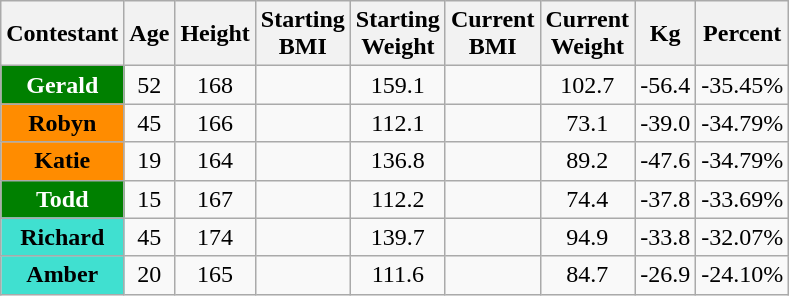<table class="wikitable sortable" style="text-align:center" align="center" font-size:67฿%; line-height:16px">
<tr>
<th width="50">Contestant</th>
<th width="25">Age</th>
<th width="25">Height</th>
<th width="5">Starting <br>BMI</th>
<th width="25">Starting <br>Weight</th>
<th width="5">Current<br>BMI</th>
<th width="25">Current<br>Weight</th>
<th width="25">Kg</th>
<th width="25">Percent</th>
</tr>
<tr>
<th style="background: green; color: white">Gerald</th>
<td>52</td>
<td>168</td>
<td></td>
<td>159.1</td>
<td></td>
<td>102.7</td>
<td>-56.4</td>
<td>-35.45%</td>
</tr>
<tr>
<th style="background: darkorange">Robyn</th>
<td>45</td>
<td>166</td>
<td></td>
<td>112.1</td>
<td></td>
<td>73.1</td>
<td>-39.0</td>
<td>-34.79%</td>
</tr>
<tr>
<th style="background: darkorange">Katie</th>
<td>19</td>
<td>164</td>
<td></td>
<td>136.8</td>
<td></td>
<td>89.2</td>
<td>-47.6</td>
<td>-34.79%</td>
</tr>
<tr>
<th style="background: green; color: white">Todd</th>
<td>15</td>
<td>167</td>
<td></td>
<td>112.2</td>
<td></td>
<td>74.4</td>
<td>-37.8</td>
<td>-33.69%</td>
</tr>
<tr>
<th style="background: #40E0D0; color: black">Richard</th>
<td>45</td>
<td>174</td>
<td></td>
<td>139.7</td>
<td></td>
<td>94.9</td>
<td>-33.8</td>
<td>-32.07%</td>
</tr>
<tr>
<th style="background: #40E0D0; color: black">Amber</th>
<td>20</td>
<td>165</td>
<td></td>
<td>111.6</td>
<td></td>
<td>84.7</td>
<td>-26.9</td>
<td>-24.10%</td>
</tr>
</table>
